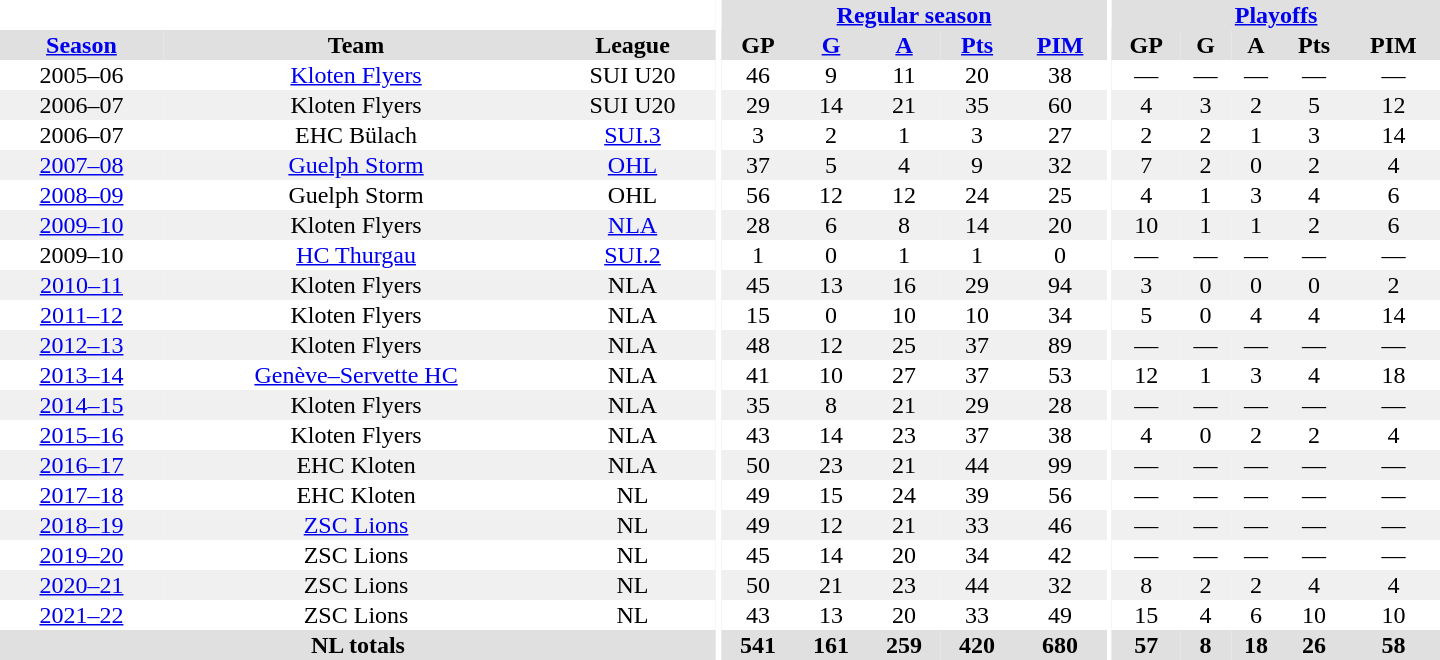<table border="0" cellpadding="1" cellspacing="0" style="text-align:center; width:60em">
<tr bgcolor="#e0e0e0">
<th colspan="3" bgcolor="#ffffff"></th>
<th rowspan="99" bgcolor="#ffffff"></th>
<th colspan="5"><a href='#'>Regular season</a></th>
<th rowspan="99" bgcolor="#ffffff"></th>
<th colspan="5"><a href='#'>Playoffs</a></th>
</tr>
<tr bgcolor="#e0e0e0">
<th><a href='#'>Season</a></th>
<th>Team</th>
<th>League</th>
<th>GP</th>
<th><a href='#'>G</a></th>
<th><a href='#'>A</a></th>
<th><a href='#'>Pts</a></th>
<th><a href='#'>PIM</a></th>
<th>GP</th>
<th>G</th>
<th>A</th>
<th>Pts</th>
<th>PIM</th>
</tr>
<tr>
<td>2005–06</td>
<td><a href='#'>Kloten Flyers</a></td>
<td>SUI U20</td>
<td>46</td>
<td>9</td>
<td>11</td>
<td>20</td>
<td>38</td>
<td>—</td>
<td>—</td>
<td>—</td>
<td>—</td>
<td>—</td>
</tr>
<tr bgcolor="#f0f0f0">
<td>2006–07</td>
<td>Kloten Flyers</td>
<td>SUI U20</td>
<td>29</td>
<td>14</td>
<td>21</td>
<td>35</td>
<td>60</td>
<td>4</td>
<td>3</td>
<td>2</td>
<td>5</td>
<td>12</td>
</tr>
<tr>
<td>2006–07</td>
<td>EHC Bülach</td>
<td><a href='#'>SUI.3</a></td>
<td>3</td>
<td>2</td>
<td>1</td>
<td>3</td>
<td>27</td>
<td>2</td>
<td>2</td>
<td>1</td>
<td>3</td>
<td>14</td>
</tr>
<tr bgcolor="#f0f0f0">
<td><a href='#'>2007–08</a></td>
<td><a href='#'>Guelph Storm</a></td>
<td><a href='#'>OHL</a></td>
<td>37</td>
<td>5</td>
<td>4</td>
<td>9</td>
<td>32</td>
<td>7</td>
<td>2</td>
<td>0</td>
<td>2</td>
<td>4</td>
</tr>
<tr>
<td><a href='#'>2008–09</a></td>
<td>Guelph Storm</td>
<td>OHL</td>
<td>56</td>
<td>12</td>
<td>12</td>
<td>24</td>
<td>25</td>
<td>4</td>
<td>1</td>
<td>3</td>
<td>4</td>
<td>6</td>
</tr>
<tr bgcolor="#f0f0f0">
<td><a href='#'>2009–10</a></td>
<td>Kloten Flyers</td>
<td><a href='#'>NLA</a></td>
<td>28</td>
<td>6</td>
<td>8</td>
<td>14</td>
<td>20</td>
<td>10</td>
<td>1</td>
<td>1</td>
<td>2</td>
<td>6</td>
</tr>
<tr>
<td>2009–10</td>
<td><a href='#'>HC Thurgau</a></td>
<td><a href='#'>SUI.2</a></td>
<td>1</td>
<td>0</td>
<td>1</td>
<td>1</td>
<td>0</td>
<td>—</td>
<td>—</td>
<td>—</td>
<td>—</td>
<td>—</td>
</tr>
<tr bgcolor="#f0f0f0">
<td><a href='#'>2010–11</a></td>
<td>Kloten Flyers</td>
<td>NLA</td>
<td>45</td>
<td>13</td>
<td>16</td>
<td>29</td>
<td>94</td>
<td>3</td>
<td>0</td>
<td>0</td>
<td>0</td>
<td>2</td>
</tr>
<tr>
<td><a href='#'>2011–12</a></td>
<td>Kloten Flyers</td>
<td>NLA</td>
<td>15</td>
<td>0</td>
<td>10</td>
<td>10</td>
<td>34</td>
<td>5</td>
<td>0</td>
<td>4</td>
<td>4</td>
<td>14</td>
</tr>
<tr bgcolor="#f0f0f0">
<td><a href='#'>2012–13</a></td>
<td>Kloten Flyers</td>
<td>NLA</td>
<td>48</td>
<td>12</td>
<td>25</td>
<td>37</td>
<td>89</td>
<td>—</td>
<td>—</td>
<td>—</td>
<td>—</td>
<td>—</td>
</tr>
<tr>
<td><a href='#'>2013–14</a></td>
<td><a href='#'>Genève–Servette HC</a></td>
<td>NLA</td>
<td>41</td>
<td>10</td>
<td>27</td>
<td>37</td>
<td>53</td>
<td>12</td>
<td>1</td>
<td>3</td>
<td>4</td>
<td>18</td>
</tr>
<tr bgcolor="#f0f0f0">
<td><a href='#'>2014–15</a></td>
<td>Kloten Flyers</td>
<td>NLA</td>
<td>35</td>
<td>8</td>
<td>21</td>
<td>29</td>
<td>28</td>
<td>—</td>
<td>—</td>
<td>—</td>
<td>—</td>
<td>—</td>
</tr>
<tr>
<td><a href='#'>2015–16</a></td>
<td>Kloten Flyers</td>
<td>NLA</td>
<td>43</td>
<td>14</td>
<td>23</td>
<td>37</td>
<td>38</td>
<td>4</td>
<td>0</td>
<td>2</td>
<td>2</td>
<td>4</td>
</tr>
<tr bgcolor="#f0f0f0">
<td><a href='#'>2016–17</a></td>
<td>EHC Kloten</td>
<td>NLA</td>
<td>50</td>
<td>23</td>
<td>21</td>
<td>44</td>
<td>99</td>
<td>—</td>
<td>—</td>
<td>—</td>
<td>—</td>
<td>—</td>
</tr>
<tr>
<td><a href='#'>2017–18</a></td>
<td>EHC Kloten</td>
<td>NL</td>
<td>49</td>
<td>15</td>
<td>24</td>
<td>39</td>
<td>56</td>
<td>—</td>
<td>—</td>
<td>—</td>
<td>—</td>
<td>—</td>
</tr>
<tr bgcolor="#f0f0f0">
<td><a href='#'>2018–19</a></td>
<td><a href='#'>ZSC Lions</a></td>
<td>NL</td>
<td>49</td>
<td>12</td>
<td>21</td>
<td>33</td>
<td>46</td>
<td>—</td>
<td>—</td>
<td>—</td>
<td>—</td>
<td>—</td>
</tr>
<tr>
<td><a href='#'>2019–20</a></td>
<td>ZSC Lions</td>
<td>NL</td>
<td>45</td>
<td>14</td>
<td>20</td>
<td>34</td>
<td>42</td>
<td>—</td>
<td>—</td>
<td>—</td>
<td>—</td>
<td>—</td>
</tr>
<tr bgcolor="#f0f0f0">
<td><a href='#'>2020–21</a></td>
<td>ZSC Lions</td>
<td>NL</td>
<td>50</td>
<td>21</td>
<td>23</td>
<td>44</td>
<td>32</td>
<td>8</td>
<td>2</td>
<td>2</td>
<td>4</td>
<td>4</td>
</tr>
<tr>
<td><a href='#'>2021–22</a></td>
<td>ZSC Lions</td>
<td>NL</td>
<td>43</td>
<td>13</td>
<td>20</td>
<td>33</td>
<td>49</td>
<td>15</td>
<td>4</td>
<td>6</td>
<td>10</td>
<td>10</td>
</tr>
<tr bgcolor="#e0e0e0">
<th colspan="3">NL totals</th>
<th>541</th>
<th>161</th>
<th>259</th>
<th>420</th>
<th>680</th>
<th>57</th>
<th>8</th>
<th>18</th>
<th>26</th>
<th>58</th>
</tr>
</table>
